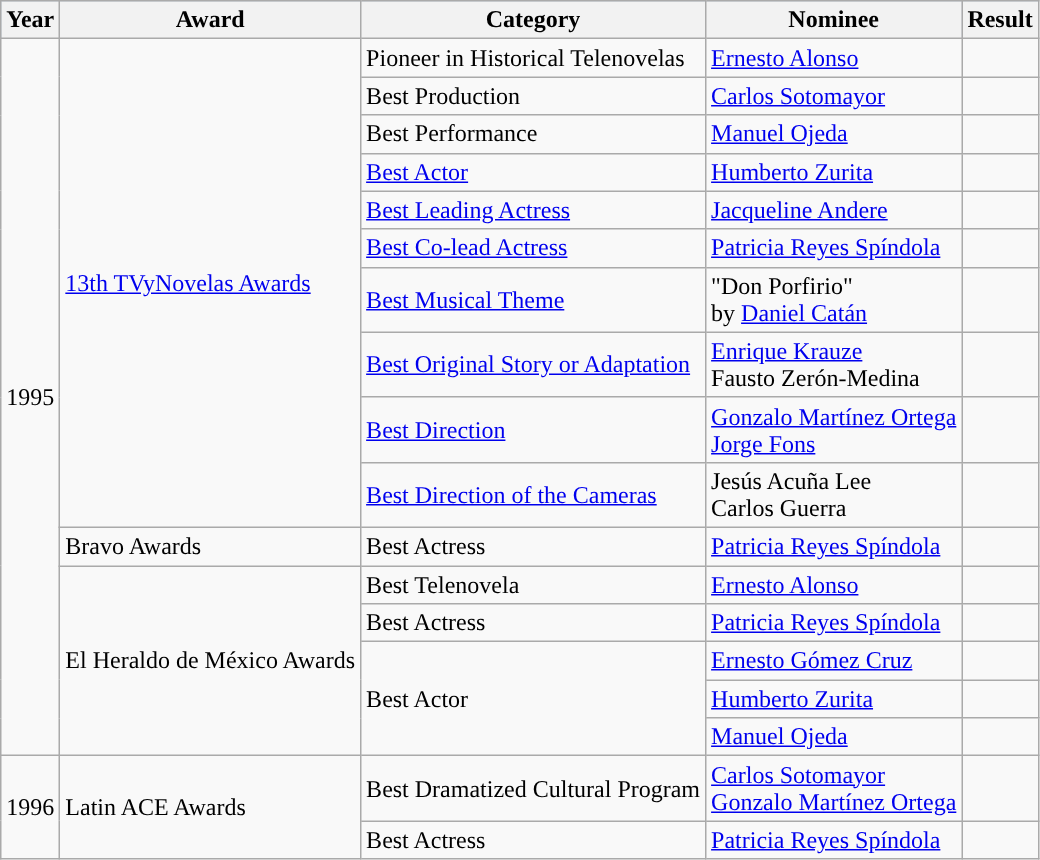<table class="wikitable">
<tr style="background:#b0c4de;">
<th>Year</th>
<th>Award</th>
<th>Category</th>
<th>Nominee</th>
<th>Result</th>
</tr>
<tr>
<td rowspan=16>1995</td>
<td rowspan=10><a href='#'>13th TVyNovelas Awards</a></td>
<td>Pioneer in Historical Telenovelas</td>
<td><a href='#'>Ernesto Alonso</a></td>
<td></td>
</tr>
<tr>
<td>Best Production</td>
<td><a href='#'>Carlos Sotomayor</a></td>
<td></td>
</tr>
<tr>
<td>Best Performance</td>
<td><a href='#'>Manuel Ojeda</a></td>
<td></td>
</tr>
<tr>
<td><a href='#'>Best Actor</a></td>
<td><a href='#'>Humberto Zurita</a></td>
<td></td>
</tr>
<tr>
<td><a href='#'>Best Leading Actress</a></td>
<td><a href='#'>Jacqueline Andere</a></td>
<td></td>
</tr>
<tr>
<td><a href='#'>Best Co-lead Actress</a></td>
<td><a href='#'>Patricia Reyes Spíndola</a></td>
<td></td>
</tr>
<tr>
<td><a href='#'>Best Musical Theme</a></td>
<td>"Don Porfirio" <br> by <a href='#'>Daniel Catán</a></td>
<td></td>
</tr>
<tr>
<td><a href='#'>Best Original Story or Adaptation</a></td>
<td><a href='#'>Enrique Krauze</a> <br> Fausto Zerón-Medina</td>
<td></td>
</tr>
<tr>
<td><a href='#'>Best Direction</a></td>
<td><a href='#'>Gonzalo Martínez Ortega</a> <br> <a href='#'>Jorge Fons</a></td>
<td></td>
</tr>
<tr>
<td><a href='#'>Best Direction of the Cameras</a></td>
<td>Jesús Acuña Lee <br> Carlos Guerra</td>
<td></td>
</tr>
<tr>
<td>Bravo Awards</td>
<td>Best Actress</td>
<td><a href='#'>Patricia Reyes Spíndola</a></td>
<td></td>
</tr>
<tr>
<td rowspan=5>El Heraldo de México Awards</td>
<td>Best Telenovela</td>
<td><a href='#'>Ernesto Alonso</a></td>
<td></td>
</tr>
<tr>
<td>Best Actress</td>
<td><a href='#'>Patricia Reyes Spíndola</a></td>
<td></td>
</tr>
<tr>
<td rowspan=3>Best Actor</td>
<td><a href='#'>Ernesto Gómez Cruz</a></td>
<td></td>
</tr>
<tr>
<td><a href='#'>Humberto Zurita</a></td>
<td></td>
</tr>
<tr>
<td><a href='#'>Manuel Ojeda</a></td>
<td></td>
</tr>
<tr>
<td rowspan=2>1996</td>
<td rowspan=2>Latin ACE Awards</td>
<td>Best Dramatized Cultural Program</td>
<td><a href='#'>Carlos Sotomayor</a> <br> <a href='#'>Gonzalo Martínez Ortega</a></td>
<td></td>
</tr>
<tr>
<td>Best Actress</td>
<td><a href='#'>Patricia Reyes Spíndola</a></td>
<td></td>
</tr>
</table>
